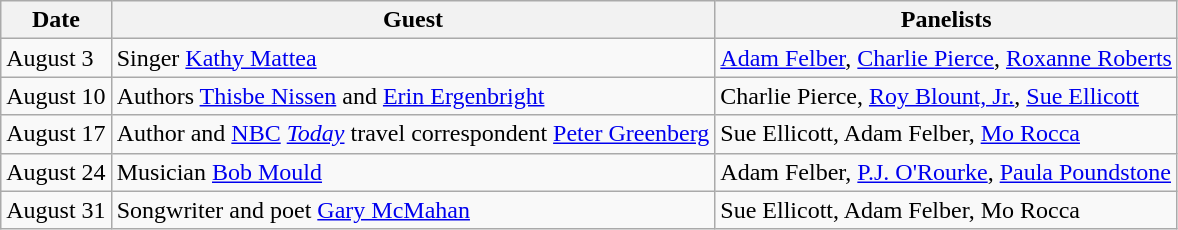<table class="wikitable">
<tr>
<th>Date</th>
<th>Guest</th>
<th>Panelists</th>
</tr>
<tr>
<td>August 3</td>
<td>Singer <a href='#'>Kathy Mattea</a></td>
<td><a href='#'>Adam Felber</a>, <a href='#'>Charlie Pierce</a>, <a href='#'>Roxanne Roberts</a></td>
</tr>
<tr>
<td>August 10</td>
<td>Authors <a href='#'>Thisbe Nissen</a> and <a href='#'>Erin Ergenbright</a></td>
<td>Charlie Pierce, <a href='#'>Roy Blount, Jr.</a>, <a href='#'>Sue Ellicott</a></td>
</tr>
<tr>
<td>August 17</td>
<td>Author and <a href='#'>NBC</a> <em><a href='#'>Today</a></em> travel correspondent <a href='#'>Peter Greenberg</a></td>
<td>Sue Ellicott, Adam Felber, <a href='#'>Mo Rocca</a></td>
</tr>
<tr>
<td>August 24</td>
<td>Musician <a href='#'>Bob Mould</a></td>
<td>Adam Felber, <a href='#'>P.J. O'Rourke</a>, <a href='#'>Paula Poundstone</a></td>
</tr>
<tr>
<td>August 31</td>
<td>Songwriter and poet <a href='#'>Gary McMahan</a></td>
<td>Sue Ellicott, Adam Felber, Mo Rocca</td>
</tr>
</table>
